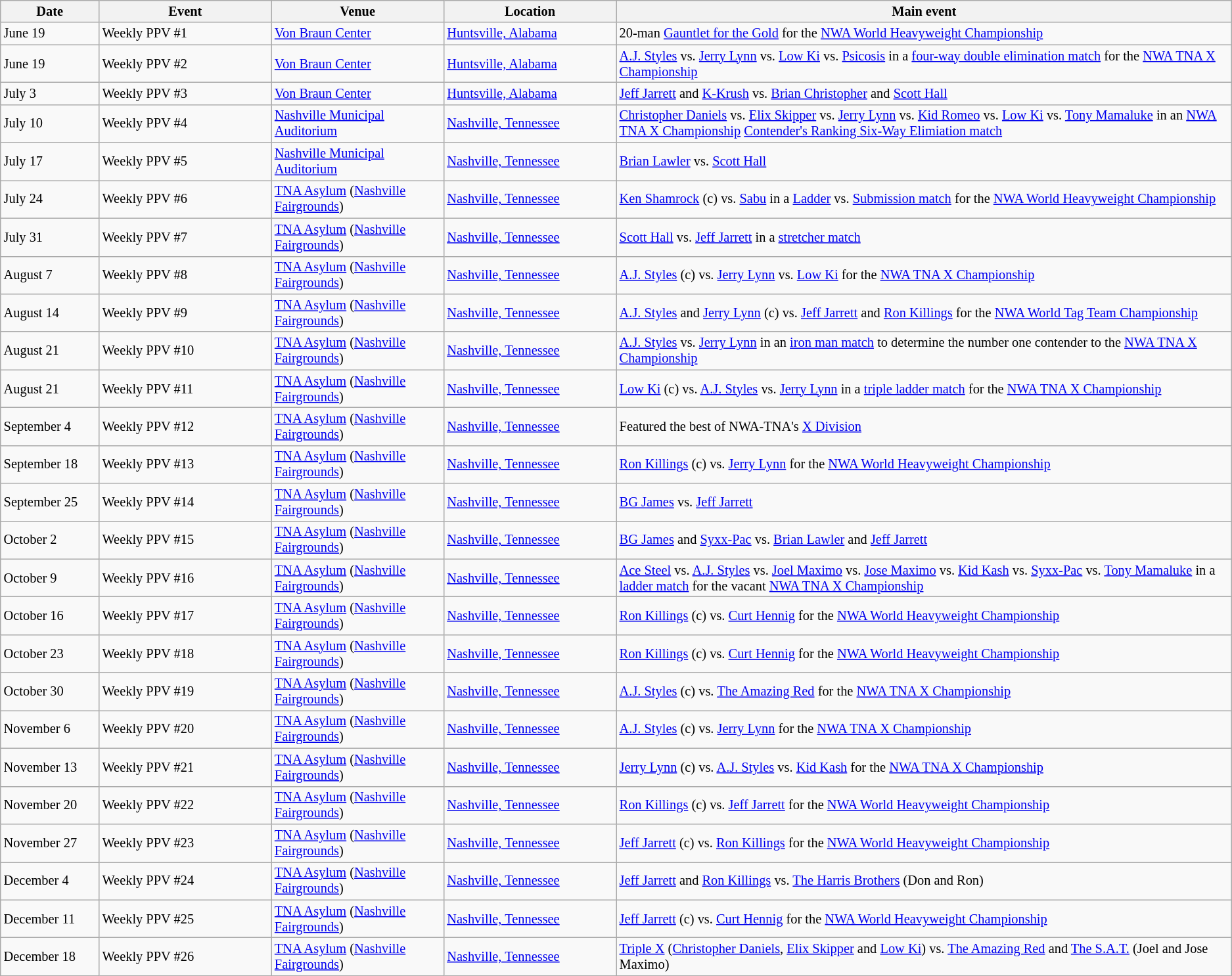<table class="sortable wikitable succession-box" style="font-size:85%;">
<tr>
<th width=8%>Date</th>
<th width=14%>Event</th>
<th width=14%>Venue</th>
<th width=14%>Location</th>
<th width=50%>Main event</th>
</tr>
<tr>
<td>June 19</td>
<td>Weekly PPV #1</td>
<td><a href='#'>Von Braun Center</a></td>
<td><a href='#'>Huntsville, Alabama</a></td>
<td>20-man <a href='#'>Gauntlet for the Gold</a> for the <a href='#'>NWA World Heavyweight Championship</a></td>
</tr>
<tr>
<td>June 19<br></td>
<td>Weekly PPV #2</td>
<td><a href='#'>Von Braun Center</a></td>
<td><a href='#'>Huntsville, Alabama</a></td>
<td><a href='#'>A.J. Styles</a> vs. <a href='#'>Jerry Lynn</a> vs. <a href='#'>Low Ki</a> vs. <a href='#'>Psicosis</a> in a <a href='#'>four-way double elimination match</a> for the <a href='#'>NWA TNA X Championship</a></td>
</tr>
<tr>
<td>July 3</td>
<td>Weekly PPV #3</td>
<td><a href='#'>Von Braun Center</a></td>
<td><a href='#'>Huntsville, Alabama</a></td>
<td><a href='#'>Jeff Jarrett</a> and <a href='#'>K-Krush</a> vs. <a href='#'>Brian Christopher</a> and <a href='#'>Scott Hall</a></td>
</tr>
<tr>
<td>July 10</td>
<td>Weekly PPV #4</td>
<td><a href='#'>Nashville Municipal Auditorium</a></td>
<td><a href='#'>Nashville, Tennessee</a></td>
<td><a href='#'>Christopher Daniels</a> vs. <a href='#'>Elix Skipper</a> vs. <a href='#'>Jerry Lynn</a> vs. <a href='#'>Kid Romeo</a> vs. <a href='#'>Low Ki</a> vs. <a href='#'>Tony Mamaluke</a> in an <a href='#'>NWA TNA X Championship</a> <a href='#'>Contender's Ranking Six-Way Elimiation match</a></td>
</tr>
<tr>
<td>July 17</td>
<td>Weekly PPV #5</td>
<td><a href='#'>Nashville Municipal Auditorium</a></td>
<td><a href='#'>Nashville, Tennessee</a></td>
<td><a href='#'>Brian Lawler</a> vs. <a href='#'>Scott Hall</a></td>
</tr>
<tr>
<td>July 24</td>
<td>Weekly PPV #6</td>
<td><a href='#'>TNA Asylum</a> (<a href='#'>Nashville Fairgrounds</a>)</td>
<td><a href='#'>Nashville, Tennessee</a></td>
<td><a href='#'>Ken Shamrock</a> (c) vs. <a href='#'>Sabu</a> in a <a href='#'>Ladder</a> vs. <a href='#'>Submission match</a> for the <a href='#'>NWA World Heavyweight Championship</a></td>
</tr>
<tr>
<td>July 31</td>
<td>Weekly PPV #7</td>
<td><a href='#'>TNA Asylum</a> (<a href='#'>Nashville Fairgrounds</a>)</td>
<td><a href='#'>Nashville, Tennessee</a></td>
<td><a href='#'>Scott Hall</a> vs. <a href='#'>Jeff Jarrett</a> in a <a href='#'>stretcher match</a></td>
</tr>
<tr>
<td>August 7</td>
<td>Weekly PPV #8</td>
<td><a href='#'>TNA Asylum</a> (<a href='#'>Nashville Fairgrounds</a>)</td>
<td><a href='#'>Nashville, Tennessee</a></td>
<td><a href='#'>A.J. Styles</a> (c) vs. <a href='#'>Jerry Lynn</a> vs. <a href='#'>Low Ki</a> for the <a href='#'>NWA TNA X Championship</a></td>
</tr>
<tr>
<td>August 14</td>
<td>Weekly PPV #9</td>
<td><a href='#'>TNA Asylum</a> (<a href='#'>Nashville Fairgrounds</a>)</td>
<td><a href='#'>Nashville, Tennessee</a></td>
<td><a href='#'>A.J. Styles</a> and <a href='#'>Jerry Lynn</a> (c) vs. <a href='#'>Jeff Jarrett</a> and <a href='#'>Ron Killings</a> for the <a href='#'>NWA World Tag Team Championship</a></td>
</tr>
<tr>
<td>August 21</td>
<td>Weekly PPV #10</td>
<td><a href='#'>TNA Asylum</a> (<a href='#'>Nashville Fairgrounds</a>)</td>
<td><a href='#'>Nashville, Tennessee</a></td>
<td><a href='#'>A.J. Styles</a> vs. <a href='#'>Jerry Lynn</a> in an <a href='#'>iron man match</a> to determine the number one contender to the <a href='#'>NWA TNA X Championship</a></td>
</tr>
<tr>
<td>August 21<br></td>
<td>Weekly PPV #11</td>
<td><a href='#'>TNA Asylum</a> (<a href='#'>Nashville Fairgrounds</a>)</td>
<td><a href='#'>Nashville, Tennessee</a></td>
<td><a href='#'>Low Ki</a> (c) vs. <a href='#'>A.J. Styles</a> vs. <a href='#'>Jerry Lynn</a> in a <a href='#'>triple ladder match</a> for the <a href='#'>NWA TNA X Championship</a></td>
</tr>
<tr>
<td>September 4</td>
<td>Weekly PPV #12</td>
<td><a href='#'>TNA Asylum</a> (<a href='#'>Nashville Fairgrounds</a>)</td>
<td><a href='#'>Nashville, Tennessee</a></td>
<td>Featured the best of NWA-TNA's <a href='#'>X Division</a></td>
</tr>
<tr>
<td>September 18</td>
<td>Weekly PPV #13</td>
<td><a href='#'>TNA Asylum</a> (<a href='#'>Nashville Fairgrounds</a>)</td>
<td><a href='#'>Nashville, Tennessee</a></td>
<td><a href='#'>Ron Killings</a> (c) vs. <a href='#'>Jerry Lynn</a> for the <a href='#'>NWA World Heavyweight Championship</a></td>
</tr>
<tr>
<td>September 25</td>
<td>Weekly PPV #14</td>
<td><a href='#'>TNA Asylum</a> (<a href='#'>Nashville Fairgrounds</a>)</td>
<td><a href='#'>Nashville, Tennessee</a></td>
<td><a href='#'>BG James</a> vs. <a href='#'>Jeff Jarrett</a></td>
</tr>
<tr>
<td>October 2</td>
<td>Weekly PPV #15</td>
<td><a href='#'>TNA Asylum</a> (<a href='#'>Nashville Fairgrounds</a>)</td>
<td><a href='#'>Nashville, Tennessee</a></td>
<td><a href='#'>BG James</a> and <a href='#'>Syxx-Pac</a> vs. <a href='#'>Brian Lawler</a> and <a href='#'>Jeff Jarrett</a></td>
</tr>
<tr>
<td>October 9</td>
<td>Weekly PPV #16</td>
<td><a href='#'>TNA Asylum</a> (<a href='#'>Nashville Fairgrounds</a>)</td>
<td><a href='#'>Nashville, Tennessee</a></td>
<td><a href='#'>Ace Steel</a> vs. <a href='#'>A.J. Styles</a> vs. <a href='#'>Joel Maximo</a> vs. <a href='#'>Jose Maximo</a> vs. <a href='#'>Kid Kash</a> vs. <a href='#'>Syxx-Pac</a> vs. <a href='#'>Tony Mamaluke</a> in a <a href='#'>ladder match</a> for the vacant <a href='#'>NWA TNA X Championship</a></td>
</tr>
<tr>
<td>October 16</td>
<td>Weekly PPV #17</td>
<td><a href='#'>TNA Asylum</a> (<a href='#'>Nashville Fairgrounds</a>)</td>
<td><a href='#'>Nashville, Tennessee</a></td>
<td><a href='#'>Ron Killings</a> (c) vs. <a href='#'>Curt Hennig</a> for the <a href='#'>NWA World Heavyweight Championship</a></td>
</tr>
<tr>
<td>October 23</td>
<td>Weekly PPV #18</td>
<td><a href='#'>TNA Asylum</a> (<a href='#'>Nashville Fairgrounds</a>)</td>
<td><a href='#'>Nashville, Tennessee</a></td>
<td><a href='#'>Ron Killings</a> (c) vs. <a href='#'>Curt Hennig</a> for the <a href='#'>NWA World Heavyweight Championship</a></td>
</tr>
<tr>
<td>October 30</td>
<td>Weekly PPV #19</td>
<td><a href='#'>TNA Asylum</a>  (<a href='#'>Nashville Fairgrounds</a>)</td>
<td><a href='#'>Nashville, Tennessee</a></td>
<td><a href='#'>A.J. Styles</a> (c) vs. <a href='#'>The Amazing Red</a> for the <a href='#'>NWA TNA X Championship</a></td>
</tr>
<tr>
<td>November 6</td>
<td>Weekly PPV #20</td>
<td><a href='#'>TNA Asylum</a> (<a href='#'>Nashville Fairgrounds</a>)</td>
<td><a href='#'>Nashville, Tennessee</a></td>
<td><a href='#'>A.J. Styles</a> (c) vs. <a href='#'>Jerry Lynn</a> for the <a href='#'>NWA TNA X Championship</a></td>
</tr>
<tr>
<td>November 13</td>
<td>Weekly PPV #21</td>
<td><a href='#'>TNA Asylum</a> (<a href='#'>Nashville Fairgrounds</a>)</td>
<td><a href='#'>Nashville, Tennessee</a></td>
<td><a href='#'>Jerry Lynn</a> (c) vs. <a href='#'>A.J. Styles</a> vs. <a href='#'>Kid Kash</a> for the <a href='#'>NWA TNA X Championship</a></td>
</tr>
<tr>
<td>November 20</td>
<td>Weekly PPV #22</td>
<td><a href='#'>TNA Asylum</a> (<a href='#'>Nashville Fairgrounds</a>)</td>
<td><a href='#'>Nashville, Tennessee</a></td>
<td><a href='#'>Ron Killings</a> (c) vs. <a href='#'>Jeff Jarrett</a> for the <a href='#'>NWA World Heavyweight Championship</a></td>
</tr>
<tr>
<td>November 27</td>
<td>Weekly PPV #23</td>
<td><a href='#'>TNA Asylum</a> (<a href='#'>Nashville Fairgrounds</a>)</td>
<td><a href='#'>Nashville, Tennessee</a></td>
<td><a href='#'>Jeff Jarrett</a> (c) vs. <a href='#'>Ron Killings</a> for the <a href='#'>NWA World Heavyweight Championship</a></td>
</tr>
<tr>
<td>December 4</td>
<td>Weekly PPV #24</td>
<td><a href='#'>TNA Asylum</a> (<a href='#'>Nashville Fairgrounds</a>)</td>
<td><a href='#'>Nashville, Tennessee</a></td>
<td><a href='#'>Jeff Jarrett</a> and <a href='#'>Ron Killings</a> vs. <a href='#'>The Harris Brothers</a> (Don and Ron)</td>
</tr>
<tr>
<td>December 11</td>
<td>Weekly PPV #25</td>
<td><a href='#'>TNA Asylum</a> (<a href='#'>Nashville Fairgrounds</a>)</td>
<td><a href='#'>Nashville, Tennessee</a></td>
<td><a href='#'>Jeff Jarrett</a> (c) vs. <a href='#'>Curt Hennig</a> for the <a href='#'>NWA World Heavyweight Championship</a></td>
</tr>
<tr>
<td>December 18</td>
<td>Weekly PPV #26</td>
<td><a href='#'>TNA Asylum</a> (<a href='#'>Nashville Fairgrounds</a>)</td>
<td><a href='#'>Nashville, Tennessee</a></td>
<td><a href='#'>Triple X</a> (<a href='#'>Christopher Daniels</a>, <a href='#'>Elix Skipper</a> and <a href='#'>Low Ki</a>) vs. <a href='#'>The Amazing Red</a> and <a href='#'>The S.A.T.</a> (Joel and Jose Maximo)</td>
</tr>
</table>
